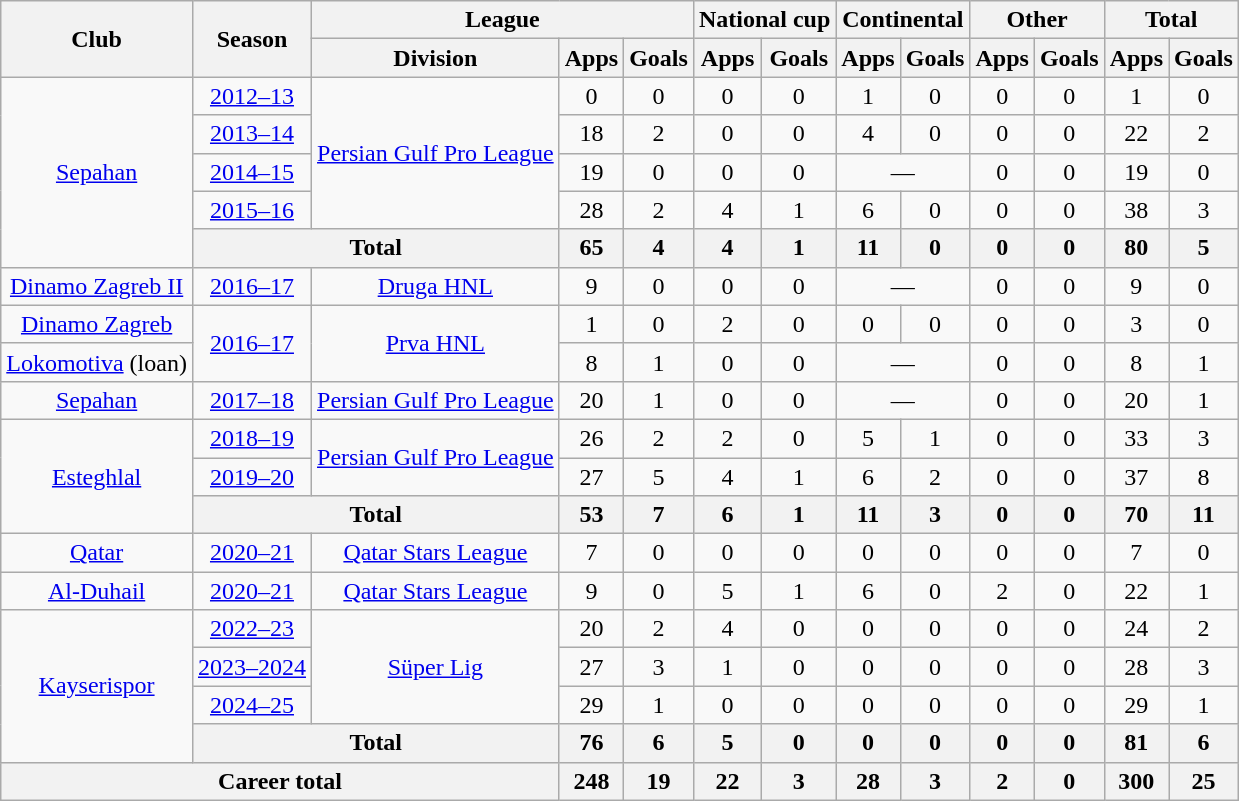<table class="wikitable" style="text-align:center">
<tr>
<th rowspan="2">Club</th>
<th rowspan="2">Season</th>
<th colspan="3">League</th>
<th colspan="2">National cup</th>
<th colspan="2">Continental</th>
<th colspan="2">Other</th>
<th colspan="2">Total</th>
</tr>
<tr>
<th>Division</th>
<th>Apps</th>
<th>Goals</th>
<th>Apps</th>
<th>Goals</th>
<th>Apps</th>
<th>Goals</th>
<th>Apps</th>
<th>Goals</th>
<th>Apps</th>
<th>Goals</th>
</tr>
<tr>
<td rowspan="5"><a href='#'>Sepahan</a></td>
<td><a href='#'>2012–13</a></td>
<td rowspan="4"><a href='#'>Persian Gulf Pro League</a></td>
<td>0</td>
<td>0</td>
<td>0</td>
<td>0</td>
<td>1</td>
<td>0</td>
<td>0</td>
<td>0</td>
<td>1</td>
<td>0</td>
</tr>
<tr>
<td><a href='#'>2013–14</a></td>
<td>18</td>
<td>2</td>
<td>0</td>
<td>0</td>
<td>4</td>
<td>0</td>
<td>0</td>
<td>0</td>
<td>22</td>
<td>2</td>
</tr>
<tr>
<td><a href='#'>2014–15</a></td>
<td>19</td>
<td>0</td>
<td>0</td>
<td>0</td>
<td colspan="2">—</td>
<td>0</td>
<td>0</td>
<td>19</td>
<td>0</td>
</tr>
<tr>
<td><a href='#'>2015–16</a></td>
<td>28</td>
<td>2</td>
<td>4</td>
<td>1</td>
<td>6</td>
<td>0</td>
<td>0</td>
<td>0</td>
<td>38</td>
<td>3</td>
</tr>
<tr>
<th colspan="2">Total</th>
<th>65</th>
<th>4</th>
<th>4</th>
<th>1</th>
<th>11</th>
<th>0</th>
<th>0</th>
<th>0</th>
<th>80</th>
<th>5</th>
</tr>
<tr>
<td><a href='#'>Dinamo Zagreb II</a></td>
<td><a href='#'>2016–17</a></td>
<td><a href='#'>Druga HNL</a></td>
<td>9</td>
<td>0</td>
<td>0</td>
<td>0</td>
<td colspan="2">—</td>
<td>0</td>
<td>0</td>
<td>9</td>
<td>0</td>
</tr>
<tr>
<td><a href='#'>Dinamo Zagreb</a></td>
<td rowspan="2"><a href='#'>2016–17</a></td>
<td rowspan="2"><a href='#'>Prva HNL</a></td>
<td>1</td>
<td>0</td>
<td>2</td>
<td>0</td>
<td>0</td>
<td>0</td>
<td>0</td>
<td>0</td>
<td>3</td>
<td>0</td>
</tr>
<tr>
<td><a href='#'>Lokomotiva</a> (loan)</td>
<td>8</td>
<td>1</td>
<td>0</td>
<td>0</td>
<td colspan="2">—</td>
<td>0</td>
<td>0</td>
<td>8</td>
<td>1</td>
</tr>
<tr>
<td><a href='#'>Sepahan</a></td>
<td><a href='#'>2017–18</a></td>
<td><a href='#'>Persian Gulf Pro League</a></td>
<td>20</td>
<td>1</td>
<td>0</td>
<td>0</td>
<td colspan="2">—</td>
<td>0</td>
<td>0</td>
<td>20</td>
<td>1</td>
</tr>
<tr>
<td rowspan="3"><a href='#'>Esteghlal</a></td>
<td><a href='#'>2018–19</a></td>
<td rowspan="2"><a href='#'>Persian Gulf Pro League</a></td>
<td>26</td>
<td>2</td>
<td>2</td>
<td>0</td>
<td>5</td>
<td>1</td>
<td>0</td>
<td>0</td>
<td>33</td>
<td>3</td>
</tr>
<tr>
<td><a href='#'>2019–20</a></td>
<td>27</td>
<td>5</td>
<td>4</td>
<td>1</td>
<td>6</td>
<td>2</td>
<td>0</td>
<td>0</td>
<td>37</td>
<td>8</td>
</tr>
<tr>
<th colspan=2>Total</th>
<th>53</th>
<th>7</th>
<th>6</th>
<th>1</th>
<th>11</th>
<th>3</th>
<th>0</th>
<th>0</th>
<th>70</th>
<th>11</th>
</tr>
<tr>
<td><a href='#'>Qatar</a></td>
<td><a href='#'>2020–21</a></td>
<td><a href='#'>Qatar Stars League</a></td>
<td>7</td>
<td>0</td>
<td>0</td>
<td>0</td>
<td>0</td>
<td>0</td>
<td>0</td>
<td>0</td>
<td>7</td>
<td>0</td>
</tr>
<tr>
<td><a href='#'>Al-Duhail</a></td>
<td><a href='#'>2020–21</a></td>
<td><a href='#'>Qatar Stars League</a></td>
<td>9</td>
<td>0</td>
<td>5</td>
<td>1</td>
<td>6</td>
<td>0</td>
<td>2</td>
<td>0</td>
<td>22</td>
<td>1</td>
</tr>
<tr>
<td rowspan="4"><a href='#'>Kayserispor</a></td>
<td><a href='#'>2022–23</a></td>
<td rowspan="3"><a href='#'>Süper Lig</a></td>
<td>20</td>
<td>2</td>
<td>4</td>
<td>0</td>
<td>0</td>
<td>0</td>
<td>0</td>
<td>0</td>
<td>24</td>
<td>2</td>
</tr>
<tr>
<td><a href='#'>2023–2024</a></td>
<td>27</td>
<td>3</td>
<td>1</td>
<td>0</td>
<td>0</td>
<td>0</td>
<td>0</td>
<td>0</td>
<td>28</td>
<td>3</td>
</tr>
<tr>
<td><a href='#'>2024–25</a></td>
<td>29</td>
<td>1</td>
<td>0</td>
<td>0</td>
<td>0</td>
<td>0</td>
<td>0</td>
<td>0</td>
<td>29</td>
<td>1</td>
</tr>
<tr>
<th colspan=2>Total</th>
<th>76</th>
<th>6</th>
<th>5</th>
<th>0</th>
<th>0</th>
<th>0</th>
<th>0</th>
<th>0</th>
<th>81</th>
<th>6</th>
</tr>
<tr>
<th colspan="3">Career total</th>
<th>248</th>
<th>19</th>
<th>22</th>
<th>3</th>
<th>28</th>
<th>3</th>
<th>2</th>
<th>0</th>
<th>300</th>
<th>25</th>
</tr>
</table>
